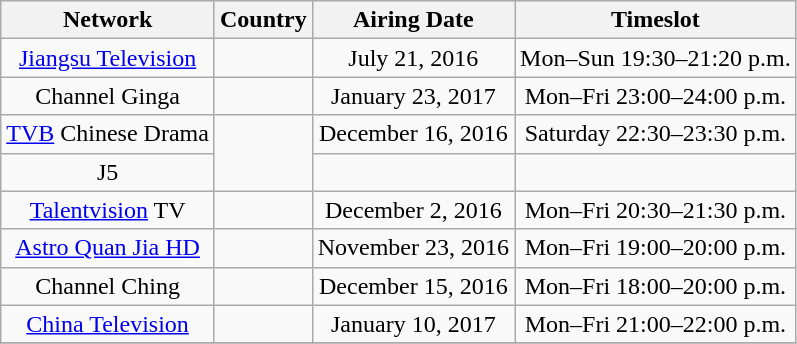<table class="wikitable" style="text-align:center">
<tr>
<th>Network</th>
<th>Country</th>
<th>Airing Date</th>
<th>Timeslot</th>
</tr>
<tr>
<td><a href='#'>Jiangsu Television</a></td>
<td></td>
<td>July 21, 2016</td>
<td>Mon–Sun 19:30–21:20 p.m.</td>
</tr>
<tr>
<td>Channel Ginga</td>
<td></td>
<td>January 23, 2017</td>
<td>Mon–Fri 23:00–24:00 p.m.</td>
</tr>
<tr>
<td><a href='#'>TVB</a> Chinese Drama</td>
<td rowspan=2></td>
<td>December 16, 2016</td>
<td>Saturday 22:30–23:30 p.m.</td>
</tr>
<tr>
<td>J5</td>
<td></td>
<td></td>
</tr>
<tr>
<td><a href='#'>Talentvision</a> TV</td>
<td></td>
<td>December 2, 2016</td>
<td>Mon–Fri 20:30–21:30 p.m.</td>
</tr>
<tr>
<td><a href='#'>Astro Quan Jia HD</a></td>
<td></td>
<td>November 23, 2016</td>
<td>Mon–Fri 19:00–20:00 p.m.</td>
</tr>
<tr>
<td>Channel Ching</td>
<td></td>
<td>December 15, 2016</td>
<td>Mon–Fri 18:00–20:00 p.m.</td>
</tr>
<tr>
<td><a href='#'>China Television</a></td>
<td></td>
<td>January 10, 2017</td>
<td>Mon–Fri 21:00–22:00 p.m.</td>
</tr>
<tr>
</tr>
</table>
